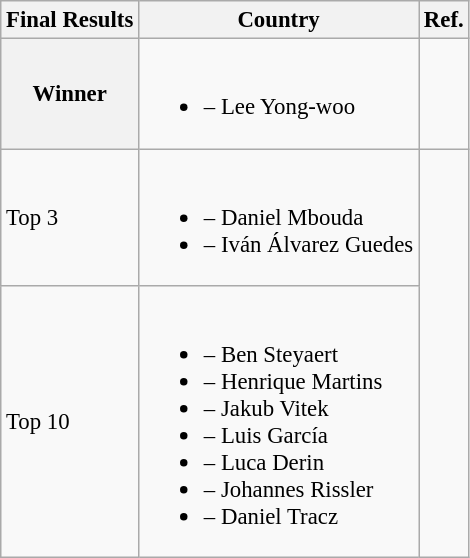<table class="wikitable" style="font-size: 95%;">
<tr>
<th>Final Results</th>
<th>Country</th>
<th>Ref.</th>
</tr>
<tr>
<th>Winner</th>
<td><br><ul><li> – Lee Yong-woo</li></ul></td>
<td></td>
</tr>
<tr>
<td>Top 3</td>
<td><br><ul><li> – Daniel Mbouda</li><li> – Iván Álvarez Guedes</li></ul></td>
<td rowspan="6"></td>
</tr>
<tr>
<td>Top 10</td>
<td><br><ul><li> – Ben Steyaert</li><li> – Henrique Martins</li><li> – Jakub Vitek</li><li> – Luis García</li><li> – Luca Derin</li><li> – Johannes Rissler</li><li> – Daniel Tracz</li></ul></td>
</tr>
</table>
